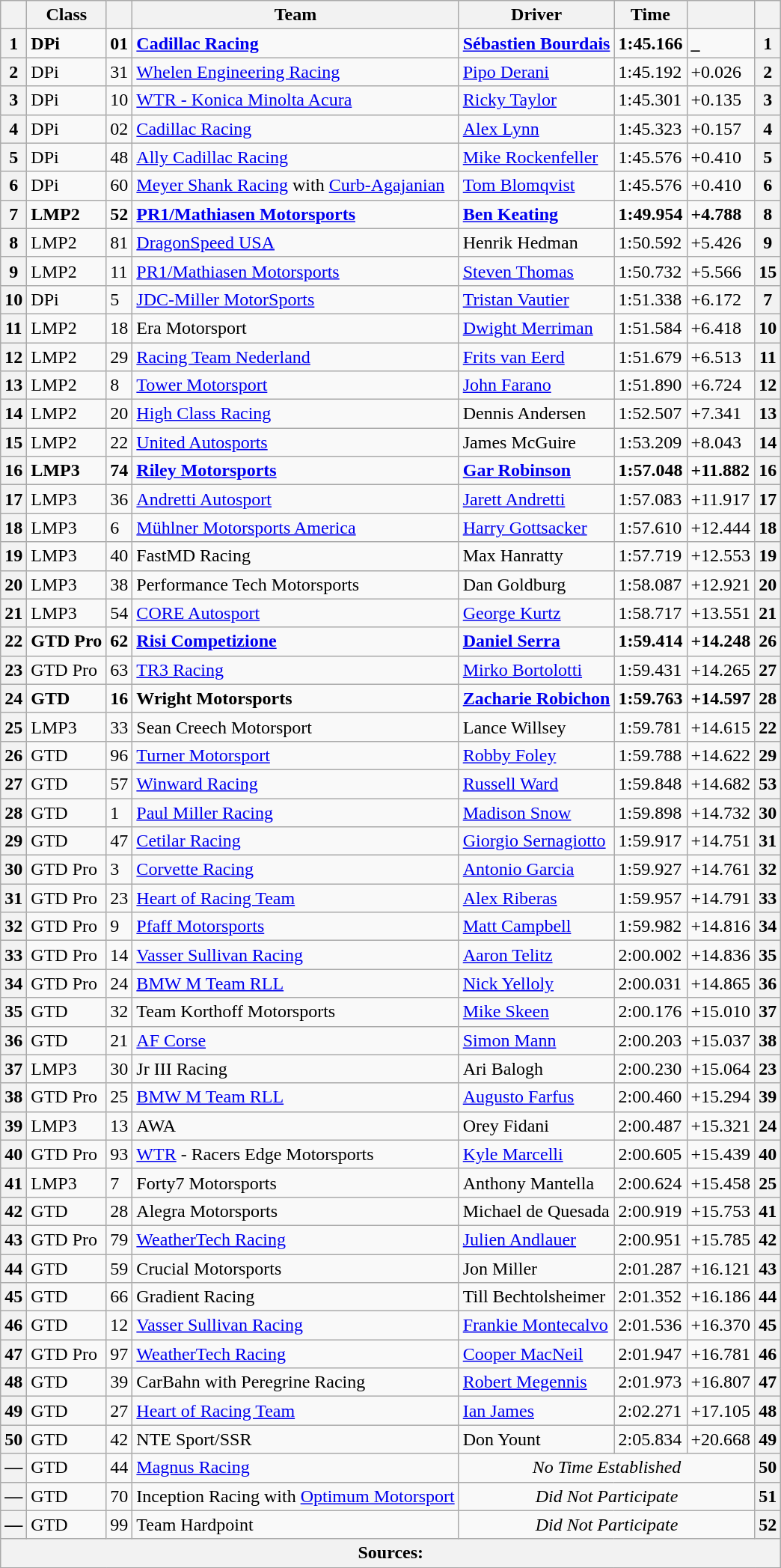<table class="wikitable">
<tr>
<th scope="col"></th>
<th scope="col">Class</th>
<th scope="col"></th>
<th scope="col">Team</th>
<th scope="col">Driver</th>
<th scope="col">Time</th>
<th scope="col"></th>
<th scope="col"></th>
</tr>
<tr style="font-weight:bold">
<th scope="row">1</th>
<td>DPi</td>
<td>01</td>
<td> <a href='#'>Cadillac Racing</a></td>
<td> <a href='#'>Sébastien Bourdais</a></td>
<td>1:45.166</td>
<td>_</td>
<th><strong>1</strong></th>
</tr>
<tr>
<th scope="row">2</th>
<td>DPi</td>
<td>31</td>
<td> <a href='#'>Whelen Engineering Racing</a></td>
<td> <a href='#'>Pipo Derani</a></td>
<td>1:45.192</td>
<td>+0.026</td>
<th>2</th>
</tr>
<tr>
<th scope="row">3</th>
<td>DPi</td>
<td>10</td>
<td> <a href='#'>WTR - Konica Minolta Acura</a></td>
<td> <a href='#'>Ricky Taylor</a></td>
<td>1:45.301</td>
<td>+0.135</td>
<th>3</th>
</tr>
<tr>
<th scope="row">4</th>
<td>DPi</td>
<td>02</td>
<td> <a href='#'>Cadillac Racing</a></td>
<td> <a href='#'>Alex Lynn</a></td>
<td>1:45.323</td>
<td>+0.157</td>
<th>4</th>
</tr>
<tr>
<th scope="row">5</th>
<td>DPi</td>
<td>48</td>
<td> <a href='#'>Ally Cadillac Racing</a></td>
<td> <a href='#'>Mike Rockenfeller</a></td>
<td>1:45.576</td>
<td>+0.410</td>
<th>5</th>
</tr>
<tr>
<th scope="row">6</th>
<td>DPi</td>
<td>60</td>
<td> <a href='#'>Meyer Shank Racing</a> with <a href='#'>Curb-Agajanian</a></td>
<td> <a href='#'>Tom Blomqvist</a></td>
<td>1:45.576</td>
<td>+0.410</td>
<th>6</th>
</tr>
<tr style="font-weight:bold">
<th scope="row">7</th>
<td>LMP2</td>
<td>52</td>
<td> <a href='#'>PR1/Mathiasen Motorsports</a></td>
<td> <a href='#'>Ben Keating</a></td>
<td>1:49.954</td>
<td>+4.788</td>
<th><strong>8</strong></th>
</tr>
<tr>
<th scope="row">8</th>
<td>LMP2</td>
<td>81</td>
<td> <a href='#'>DragonSpeed USA</a></td>
<td> Henrik Hedman</td>
<td>1:50.592</td>
<td>+5.426</td>
<th>9</th>
</tr>
<tr>
<th scope="row">9</th>
<td>LMP2</td>
<td>11</td>
<td> <a href='#'>PR1/Mathiasen Motorsports</a></td>
<td> <a href='#'>Steven Thomas</a></td>
<td>1:50.732</td>
<td>+5.566</td>
<th>15</th>
</tr>
<tr>
<th scope="row">10</th>
<td>DPi</td>
<td>5</td>
<td> <a href='#'>JDC-Miller MotorSports</a></td>
<td> <a href='#'>Tristan Vautier</a></td>
<td>1:51.338</td>
<td>+6.172</td>
<th>7</th>
</tr>
<tr>
<th scope="row">11</th>
<td>LMP2</td>
<td>18</td>
<td> Era Motorsport</td>
<td> <a href='#'>Dwight Merriman</a></td>
<td>1:51.584</td>
<td>+6.418</td>
<th>10</th>
</tr>
<tr>
<th scope="row">12</th>
<td>LMP2</td>
<td>29</td>
<td> <a href='#'>Racing Team Nederland</a></td>
<td> <a href='#'>Frits van Eerd</a></td>
<td>1:51.679</td>
<td>+6.513</td>
<th>11</th>
</tr>
<tr>
<th scope="row">13</th>
<td>LMP2</td>
<td>8</td>
<td> <a href='#'>Tower Motorsport</a></td>
<td> <a href='#'>John Farano</a></td>
<td>1:51.890</td>
<td>+6.724</td>
<th>12</th>
</tr>
<tr>
<th scope="row">14</th>
<td>LMP2</td>
<td>20</td>
<td> <a href='#'>High Class Racing</a></td>
<td> Dennis Andersen</td>
<td>1:52.507</td>
<td>+7.341</td>
<th>13</th>
</tr>
<tr>
<th scope="row">15</th>
<td>LMP2</td>
<td>22</td>
<td> <a href='#'>United Autosports</a></td>
<td> James McGuire</td>
<td>1:53.209</td>
<td>+8.043</td>
<th>14</th>
</tr>
<tr style="font-weight:bold">
<th scope="row">16</th>
<td>LMP3</td>
<td>74</td>
<td> <a href='#'>Riley Motorsports</a></td>
<td> <a href='#'>Gar Robinson</a></td>
<td>1:57.048</td>
<td>+11.882</td>
<th><strong>16</strong></th>
</tr>
<tr>
<th scope="row">17</th>
<td>LMP3</td>
<td>36</td>
<td> <a href='#'>Andretti Autosport</a></td>
<td> <a href='#'>Jarett Andretti</a></td>
<td>1:57.083</td>
<td>+11.917</td>
<th>17</th>
</tr>
<tr>
<th scope="row">18</th>
<td>LMP3</td>
<td>6</td>
<td> <a href='#'>Mühlner Motorsports America</a></td>
<td> <a href='#'>Harry Gottsacker</a></td>
<td>1:57.610</td>
<td>+12.444</td>
<th>18</th>
</tr>
<tr>
<th scope="row">19</th>
<td>LMP3</td>
<td>40</td>
<td> FastMD Racing</td>
<td> Max Hanratty</td>
<td>1:57.719</td>
<td>+12.553</td>
<th>19</th>
</tr>
<tr>
<th scope="row">20</th>
<td>LMP3</td>
<td>38</td>
<td> Performance Tech Motorsports</td>
<td> Dan Goldburg</td>
<td>1:58.087</td>
<td>+12.921</td>
<th>20</th>
</tr>
<tr>
<th scope="row">21</th>
<td>LMP3</td>
<td>54</td>
<td> <a href='#'>CORE Autosport</a></td>
<td> <a href='#'>George Kurtz</a></td>
<td>1:58.717</td>
<td>+13.551</td>
<th>21</th>
</tr>
<tr style="font-weight:bold">
<th scope="row">22</th>
<td>GTD Pro</td>
<td>62</td>
<td> <a href='#'>Risi Competizione</a></td>
<td> <a href='#'>Daniel Serra</a></td>
<td>1:59.414</td>
<td>+14.248</td>
<th><strong>26</strong></th>
</tr>
<tr>
<th scope="row">23</th>
<td>GTD Pro</td>
<td>63</td>
<td> <a href='#'>TR3 Racing</a></td>
<td> <a href='#'>Mirko Bortolotti</a></td>
<td>1:59.431</td>
<td>+14.265</td>
<th>27</th>
</tr>
<tr style="font-weight:bold">
<th scope="row">24</th>
<td>GTD</td>
<td>16</td>
<td> Wright Motorsports</td>
<td> <a href='#'>Zacharie Robichon</a></td>
<td>1:59.763</td>
<td>+14.597</td>
<th><strong>28</strong></th>
</tr>
<tr>
<th scope="row">25</th>
<td>LMP3</td>
<td>33</td>
<td> Sean Creech Motorsport</td>
<td> Lance Willsey</td>
<td>1:59.781</td>
<td>+14.615</td>
<th>22</th>
</tr>
<tr>
<th scope="row">26</th>
<td>GTD</td>
<td>96</td>
<td> <a href='#'>Turner Motorsport</a></td>
<td> <a href='#'>Robby Foley</a></td>
<td>1:59.788</td>
<td>+14.622</td>
<th>29</th>
</tr>
<tr>
<th scope="row">27</th>
<td>GTD</td>
<td>57</td>
<td> <a href='#'>Winward Racing</a></td>
<td> <a href='#'>Russell Ward</a></td>
<td>1:59.848</td>
<td>+14.682</td>
<th>53</th>
</tr>
<tr>
<th scope="row">28</th>
<td>GTD</td>
<td>1</td>
<td> <a href='#'>Paul Miller Racing</a></td>
<td> <a href='#'>Madison Snow</a></td>
<td>1:59.898</td>
<td>+14.732</td>
<th>30</th>
</tr>
<tr>
<th scope="row">29</th>
<td>GTD</td>
<td>47</td>
<td> <a href='#'>Cetilar Racing</a></td>
<td> <a href='#'>Giorgio Sernagiotto</a></td>
<td>1:59.917</td>
<td>+14.751</td>
<th>31</th>
</tr>
<tr>
<th scope="row">30</th>
<td>GTD Pro</td>
<td>3</td>
<td> <a href='#'>Corvette Racing</a></td>
<td> <a href='#'>Antonio Garcia</a></td>
<td>1:59.927</td>
<td>+14.761</td>
<th>32</th>
</tr>
<tr>
<th scope="row">31</th>
<td>GTD Pro</td>
<td>23</td>
<td> <a href='#'>Heart of Racing Team</a></td>
<td> <a href='#'>Alex Riberas</a></td>
<td>1:59.957</td>
<td>+14.791</td>
<th>33</th>
</tr>
<tr>
<th scope="row">32</th>
<td>GTD Pro</td>
<td>9</td>
<td> <a href='#'>Pfaff Motorsports</a></td>
<td> <a href='#'>Matt Campbell</a></td>
<td>1:59.982</td>
<td>+14.816</td>
<th>34</th>
</tr>
<tr>
<th scope="row">33</th>
<td>GTD Pro</td>
<td>14</td>
<td> <a href='#'>Vasser Sullivan Racing</a></td>
<td> <a href='#'>Aaron Telitz</a></td>
<td>2:00.002</td>
<td>+14.836</td>
<th>35</th>
</tr>
<tr>
<th scope="row">34</th>
<td>GTD Pro</td>
<td>24</td>
<td> <a href='#'>BMW M Team RLL</a></td>
<td> <a href='#'>Nick Yelloly</a></td>
<td>2:00.031</td>
<td>+14.865</td>
<th>36</th>
</tr>
<tr>
<th scope="row">35</th>
<td>GTD</td>
<td>32</td>
<td> Team Korthoff Motorsports</td>
<td> <a href='#'>Mike Skeen</a></td>
<td>2:00.176</td>
<td>+15.010</td>
<th>37</th>
</tr>
<tr>
<th scope="row">36</th>
<td>GTD</td>
<td>21</td>
<td> <a href='#'>AF Corse</a></td>
<td> <a href='#'>Simon Mann</a></td>
<td>2:00.203</td>
<td>+15.037</td>
<th>38</th>
</tr>
<tr>
<th scope="row">37</th>
<td>LMP3</td>
<td>30</td>
<td> Jr III Racing</td>
<td> Ari Balogh</td>
<td>2:00.230</td>
<td>+15.064</td>
<th>23</th>
</tr>
<tr>
<th scope="row">38</th>
<td>GTD Pro</td>
<td>25</td>
<td> <a href='#'>BMW M Team RLL</a></td>
<td> <a href='#'>Augusto Farfus</a></td>
<td>2:00.460</td>
<td>+15.294</td>
<th>39</th>
</tr>
<tr>
<th scope="row">39</th>
<td>LMP3</td>
<td>13</td>
<td> AWA</td>
<td> Orey Fidani</td>
<td>2:00.487</td>
<td>+15.321</td>
<th>24</th>
</tr>
<tr>
<th scope="row">40</th>
<td>GTD Pro</td>
<td>93</td>
<td> <a href='#'>WTR</a> - Racers Edge Motorsports</td>
<td> <a href='#'>Kyle Marcelli</a></td>
<td>2:00.605</td>
<td>+15.439</td>
<th>40</th>
</tr>
<tr>
<th scope="row">41</th>
<td>LMP3</td>
<td>7</td>
<td> Forty7 Motorsports</td>
<td> Anthony Mantella</td>
<td>2:00.624</td>
<td>+15.458</td>
<th>25</th>
</tr>
<tr>
<th scope="row">42</th>
<td>GTD</td>
<td>28</td>
<td> Alegra Motorsports</td>
<td> Michael de Quesada</td>
<td>2:00.919</td>
<td>+15.753</td>
<th>41</th>
</tr>
<tr>
<th scope="row">43</th>
<td>GTD Pro</td>
<td>79</td>
<td> <a href='#'>WeatherTech Racing</a></td>
<td> <a href='#'>Julien Andlauer</a></td>
<td>2:00.951</td>
<td>+15.785</td>
<th>42</th>
</tr>
<tr>
<th scope="row">44</th>
<td>GTD</td>
<td>59</td>
<td> Crucial Motorsports</td>
<td> Jon Miller</td>
<td>2:01.287</td>
<td>+16.121</td>
<th>43</th>
</tr>
<tr>
<th scope="row">45</th>
<td>GTD</td>
<td>66</td>
<td> Gradient Racing</td>
<td> Till Bechtolsheimer</td>
<td>2:01.352</td>
<td>+16.186</td>
<th>44</th>
</tr>
<tr>
<th scope="row">46</th>
<td>GTD</td>
<td>12</td>
<td> <a href='#'>Vasser Sullivan Racing</a></td>
<td> <a href='#'>Frankie Montecalvo</a></td>
<td>2:01.536</td>
<td>+16.370</td>
<th>45</th>
</tr>
<tr>
<th scope="row">47</th>
<td>GTD Pro</td>
<td>97</td>
<td> <a href='#'>WeatherTech Racing</a></td>
<td> <a href='#'>Cooper MacNeil</a></td>
<td>2:01.947</td>
<td>+16.781</td>
<th>46</th>
</tr>
<tr>
<th scope="row">48</th>
<td>GTD</td>
<td>39</td>
<td> CarBahn with Peregrine Racing</td>
<td> <a href='#'>Robert Megennis</a></td>
<td>2:01.973</td>
<td>+16.807</td>
<th>47</th>
</tr>
<tr>
<th scope="row">49</th>
<td>GTD</td>
<td>27</td>
<td> <a href='#'>Heart of Racing Team</a></td>
<td> <a href='#'>Ian James</a></td>
<td>2:02.271</td>
<td>+17.105</td>
<th>48</th>
</tr>
<tr>
<th scope="row">50</th>
<td>GTD</td>
<td>42</td>
<td> NTE Sport/SSR</td>
<td> Don Yount</td>
<td>2:05.834</td>
<td>+20.668</td>
<th>49</th>
</tr>
<tr>
<th scope="row">—</th>
<td>GTD</td>
<td>44</td>
<td> <a href='#'>Magnus Racing</a></td>
<td colspan=3 align=center><em>No Time Established</em></td>
<th>50</th>
</tr>
<tr>
<th scope="row">—</th>
<td>GTD</td>
<td>70</td>
<td> Inception Racing with <a href='#'>Optimum Motorsport</a></td>
<td colspan=3 align=center><em>Did Not Participate</em></td>
<th>51</th>
</tr>
<tr>
<th scope="row">—</th>
<td>GTD</td>
<td>99</td>
<td> Team Hardpoint</td>
<td colspan=3 align=center><em>Did Not Participate</em></td>
<th>52</th>
</tr>
<tr>
<th colspan=8>Sources:</th>
</tr>
<tr>
</tr>
</table>
